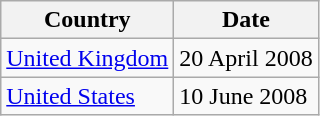<table class="wikitable">
<tr>
<th>Country</th>
<th>Date</th>
</tr>
<tr>
<td><a href='#'>United Kingdom</a></td>
<td>20 April 2008</td>
</tr>
<tr>
<td><a href='#'>United States</a></td>
<td>10 June 2008</td>
</tr>
</table>
